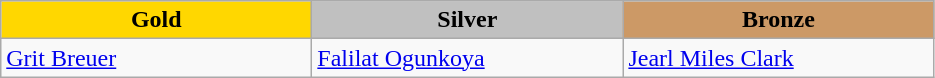<table class="wikitable" style="text-align:left">
<tr align="center">
<td width=200 bgcolor=gold><strong>Gold</strong></td>
<td width=200 bgcolor=silver><strong>Silver</strong></td>
<td width=200 bgcolor=CC9966><strong>Bronze</strong></td>
</tr>
<tr>
<td><a href='#'>Grit Breuer</a><br><em></em></td>
<td><a href='#'>Falilat Ogunkoya</a><br><em></em></td>
<td><a href='#'>Jearl Miles Clark</a><br><em></em></td>
</tr>
</table>
